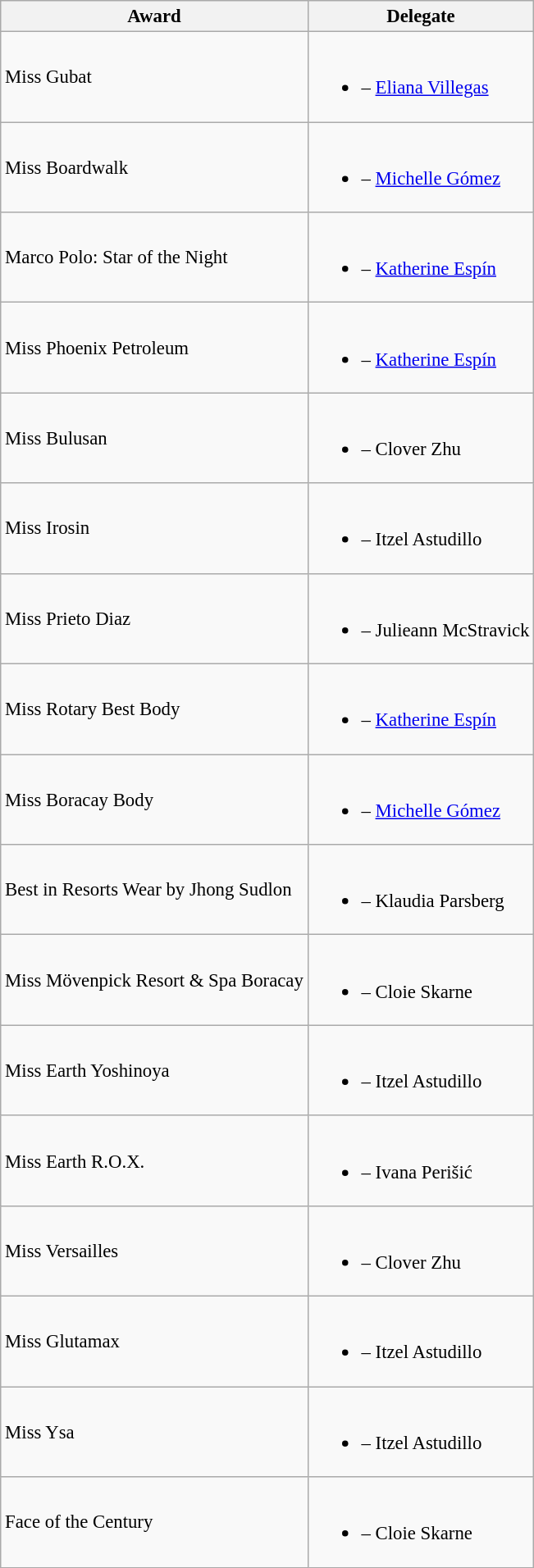<table class="wikitable" style="font-size: 95%;">
<tr>
<th>Award</th>
<th>Delegate</th>
</tr>
<tr>
<td>Miss Gubat</td>
<td><br><ul><li> – <a href='#'>Eliana Villegas</a></li></ul></td>
</tr>
<tr>
<td>Miss Boardwalk</td>
<td><br><ul><li> – <a href='#'>Michelle Gómez</a></li></ul></td>
</tr>
<tr>
<td>Marco Polo: Star of the Night</td>
<td><br><ul><li> – <a href='#'>Katherine Espín</a></li></ul></td>
</tr>
<tr>
<td>Miss Phoenix Petroleum</td>
<td><br><ul><li> – <a href='#'>Katherine Espín</a></li></ul></td>
</tr>
<tr>
<td>Miss Bulusan</td>
<td><br><ul><li> – Clover Zhu</li></ul></td>
</tr>
<tr>
<td>Miss Irosin</td>
<td><br><ul><li> –  Itzel Astudillo</li></ul></td>
</tr>
<tr>
<td>Miss Prieto Diaz</td>
<td><br><ul><li> – Julieann McStravick</li></ul></td>
</tr>
<tr>
<td>Miss Rotary Best Body</td>
<td><br><ul><li> – <a href='#'>Katherine Espín</a></li></ul></td>
</tr>
<tr>
<td>Miss Boracay Body</td>
<td><br><ul><li> – <a href='#'>Michelle Gómez</a></li></ul></td>
</tr>
<tr>
<td>Best in Resorts Wear by Jhong Sudlon</td>
<td><br><ul><li> – Klaudia Parsberg</li></ul></td>
</tr>
<tr>
<td>Miss Mövenpick Resort & Spa Boracay</td>
<td><br><ul><li> – Cloie Skarne</li></ul></td>
</tr>
<tr>
<td>Miss Earth Yoshinoya</td>
<td><br><ul><li> – Itzel Astudillo</li></ul></td>
</tr>
<tr>
<td>Miss Earth R.O.X.</td>
<td><br><ul><li> – Ivana Perišić</li></ul></td>
</tr>
<tr>
<td>Miss Versailles</td>
<td><br><ul><li> – Clover Zhu</li></ul></td>
</tr>
<tr>
<td>Miss Glutamax</td>
<td><br><ul><li> – Itzel Astudillo</li></ul></td>
</tr>
<tr>
<td>Miss Ysa</td>
<td><br><ul><li> – Itzel Astudillo</li></ul></td>
</tr>
<tr>
<td>Face of the Century</td>
<td><br><ul><li> – Cloie Skarne</li></ul></td>
</tr>
</table>
